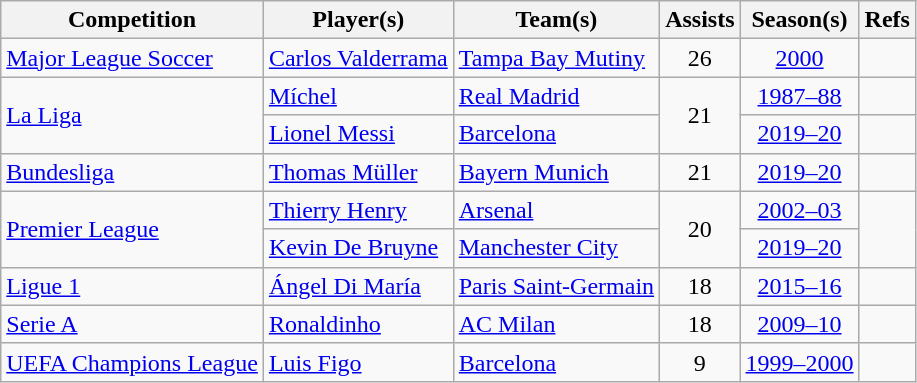<table class="wikitable sortable">
<tr>
<th>Competition</th>
<th>Player(s)</th>
<th>Team(s)</th>
<th>Assists</th>
<th>Season(s)</th>
<th>Refs</th>
</tr>
<tr>
<td><a href='#'>Major League Soccer</a></td>
<td><a href='#'>Carlos Valderrama</a></td>
<td><a href='#'>Tampa Bay Mutiny</a></td>
<td align=center>26</td>
<td align=center><a href='#'>2000</a></td>
<td></td>
</tr>
<tr>
<td rowspan="2"><a href='#'>La Liga</a></td>
<td><a href='#'>Míchel</a></td>
<td><a href='#'>Real Madrid</a></td>
<td align=center rowspan="2">21</td>
<td align=center><a href='#'>1987–88</a></td>
<td></td>
</tr>
<tr>
<td><a href='#'>Lionel Messi</a></td>
<td><a href='#'>Barcelona</a></td>
<td align=center><a href='#'>2019–20</a></td>
<td></td>
</tr>
<tr>
<td><a href='#'>Bundesliga</a></td>
<td><a href='#'>Thomas Müller</a></td>
<td><a href='#'>Bayern Munich</a></td>
<td align=center>21</td>
<td align=center><a href='#'>2019–20</a></td>
<td></td>
</tr>
<tr>
<td rowspan="2"><a href='#'>Premier League</a></td>
<td><a href='#'>Thierry Henry</a></td>
<td><a href='#'>Arsenal</a></td>
<td align=center rowspan="2">20</td>
<td align=center><a href='#'>2002–03</a></td>
<td rowspan="2"></td>
</tr>
<tr>
<td><a href='#'>Kevin De Bruyne</a></td>
<td><a href='#'>Manchester City</a></td>
<td align=center><a href='#'>2019–20</a></td>
</tr>
<tr>
<td><a href='#'>Ligue 1</a></td>
<td><a href='#'>Ángel Di María</a></td>
<td><a href='#'>Paris Saint-Germain</a></td>
<td align=center>18</td>
<td align=center><a href='#'>2015–16</a></td>
<td></td>
</tr>
<tr>
<td><a href='#'>Serie A</a></td>
<td><a href='#'>Ronaldinho</a></td>
<td><a href='#'>AC Milan</a></td>
<td align=center>18</td>
<td align=center><a href='#'>2009–10</a></td>
<td></td>
</tr>
<tr>
<td><a href='#'>UEFA Champions League</a></td>
<td><a href='#'>Luis Figo</a></td>
<td><a href='#'>Barcelona</a></td>
<td align=center>9</td>
<td align=center><a href='#'>1999–2000</a></td>
<td></td>
</tr>
</table>
